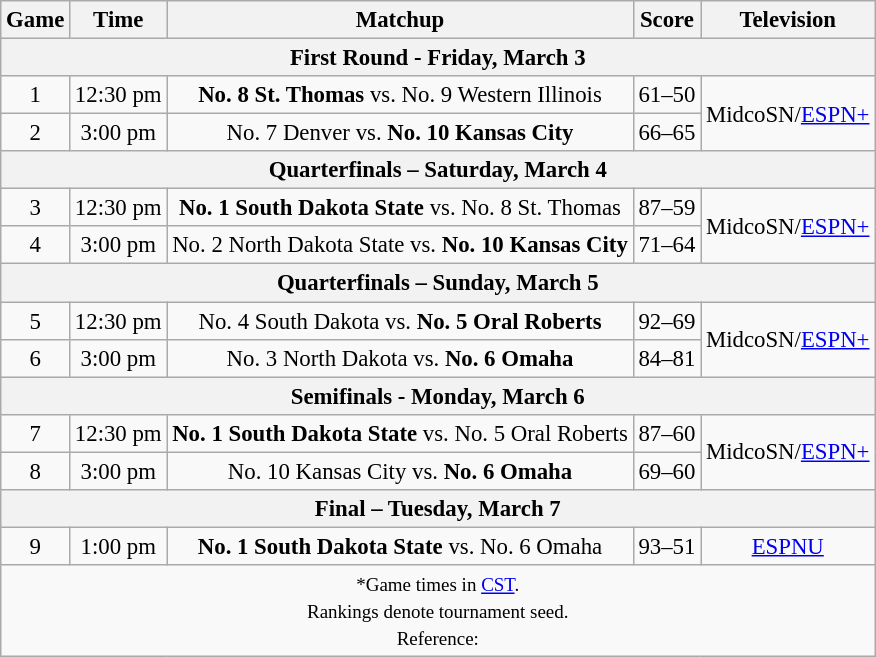<table class="wikitable" style="font-size: 95%;text-align:center">
<tr>
<th>Game</th>
<th>Time </th>
<th>Matchup</th>
<th>Score</th>
<th>Television</th>
</tr>
<tr>
<th colspan=5>First Round - Friday, March 3</th>
</tr>
<tr>
<td>1</td>
<td>12:30 pm</td>
<td><strong>No. 8 St. Thomas</strong> vs. No. 9 Western Illinois</td>
<td>61–50</td>
<td rowspan=2>MidcoSN/<a href='#'>ESPN+</a></td>
</tr>
<tr>
<td>2</td>
<td>3:00 pm</td>
<td>No. 7 Denver vs. <strong>No. 10 Kansas City</strong></td>
<td>66–65</td>
</tr>
<tr>
<th colspan=5>Quarterfinals – Saturday, March 4</th>
</tr>
<tr>
<td>3</td>
<td>12:30 pm</td>
<td><strong>No. 1 South Dakota State</strong> vs. No. 8 St. Thomas</td>
<td>87–59</td>
<td rowspan=2>MidcoSN/<a href='#'>ESPN+</a></td>
</tr>
<tr>
<td>4</td>
<td>3:00 pm</td>
<td>No. 2 North Dakota State vs. <strong>No. 10 Kansas City</strong></td>
<td>71–64</td>
</tr>
<tr>
<th colspan=5>Quarterfinals – Sunday, March 5</th>
</tr>
<tr>
<td>5</td>
<td>12:30 pm</td>
<td>No. 4 South Dakota vs. <strong>No. 5 Oral Roberts</strong></td>
<td>92–69</td>
<td rowspan=2>MidcoSN/<a href='#'>ESPN+</a></td>
</tr>
<tr>
<td>6</td>
<td>3:00 pm</td>
<td>No. 3 North Dakota vs. <strong>No. 6 Omaha</strong></td>
<td>84–81</td>
</tr>
<tr>
<th colspan=5>Semifinals - Monday, March 6</th>
</tr>
<tr>
<td>7</td>
<td>12:30 pm</td>
<td><strong>No. 1 South Dakota State</strong> vs. No. 5 Oral Roberts</td>
<td>87–60</td>
<td rowspan=2>MidcoSN/<a href='#'>ESPN+</a></td>
</tr>
<tr>
<td>8</td>
<td>3:00 pm</td>
<td>No. 10 Kansas City vs. <strong>No. 6 Omaha</strong></td>
<td>69–60</td>
</tr>
<tr>
<th colspan=5>Final – Tuesday, March 7</th>
</tr>
<tr>
<td>9</td>
<td>1:00 pm</td>
<td><strong>No. 1 South Dakota State</strong> vs. No. 6 Omaha</td>
<td>93–51</td>
<td><a href='#'>ESPNU</a></td>
</tr>
<tr>
<td colspan=5><small>*Game times in <a href='#'>CST</a>.<br> Rankings denote tournament seed.<br>Reference:</small></td>
</tr>
</table>
